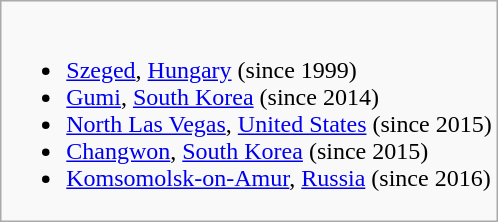<table class="wikitable">
<tr valign="top">
<td><br><ul><li> <a href='#'>Szeged</a>, <a href='#'>Hungary</a> (since 1999)</li><li> <a href='#'>Gumi</a>, <a href='#'>South Korea</a> (since 2014)</li><li> <a href='#'>North Las Vegas</a>, <a href='#'>United States</a> (since 2015)</li><li> <a href='#'>Changwon</a>, <a href='#'>South Korea</a> (since 2015)</li><li> <a href='#'>Komsomolsk-on-Amur</a>, <a href='#'>Russia</a> (since 2016)</li></ul></td>
</tr>
</table>
